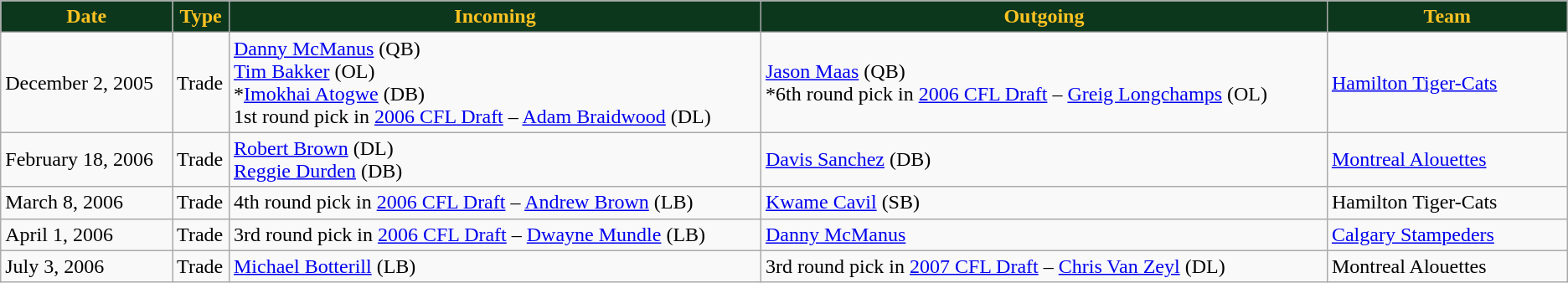<table class="wikitable">
<tr>
<th style="background:#0C371D;color:#ffc322;" width="10%">Date</th>
<th style="background:#0C371D;color:#ffc322;" width="1%">Type</th>
<th style="background:#0C371D;color:#ffc322;" width="31%">Incoming</th>
<th style="background:#0C371D;color:#ffc322;" width="33%">Outgoing</th>
<th style="background:#0C371D;color:#ffc322;" width="14%">Team</th>
</tr>
<tr>
<td>December 2, 2005</td>
<td>Trade</td>
<td><a href='#'>Danny McManus</a> (QB)<br><a href='#'>Tim Bakker</a> (OL)<br>*<a href='#'>Imokhai Atogwe</a> (DB)<br>1st round pick in <a href='#'>2006 CFL Draft</a> – <a href='#'>Adam Braidwood</a> (DL)</td>
<td><a href='#'>Jason Maas</a> (QB)<br>*6th round pick in <a href='#'>2006 CFL Draft</a> – <a href='#'>Greig Longchamps</a> (OL)</td>
<td><a href='#'>Hamilton Tiger-Cats</a></td>
</tr>
<tr>
<td>February 18, 2006</td>
<td>Trade</td>
<td><a href='#'>Robert Brown</a> (DL)<br><a href='#'>Reggie Durden</a> (DB)</td>
<td><a href='#'>Davis Sanchez</a> (DB)</td>
<td><a href='#'>Montreal Alouettes</a></td>
</tr>
<tr>
<td>March 8, 2006</td>
<td>Trade</td>
<td>4th round pick in <a href='#'>2006 CFL Draft</a> – <a href='#'>Andrew Brown</a> (LB)</td>
<td><a href='#'>Kwame Cavil</a> (SB)</td>
<td>Hamilton Tiger-Cats</td>
</tr>
<tr>
<td>April 1, 2006</td>
<td>Trade</td>
<td>3rd round pick in <a href='#'>2006 CFL Draft</a> – <a href='#'>Dwayne Mundle</a> (LB)</td>
<td><a href='#'>Danny McManus</a></td>
<td><a href='#'>Calgary Stampeders</a></td>
</tr>
<tr>
<td>July 3, 2006</td>
<td>Trade</td>
<td><a href='#'>Michael Botterill</a> (LB)</td>
<td>3rd round pick in <a href='#'>2007 CFL Draft</a> – <a href='#'>Chris Van Zeyl</a> (DL)</td>
<td>Montreal Alouettes</td>
</tr>
</table>
